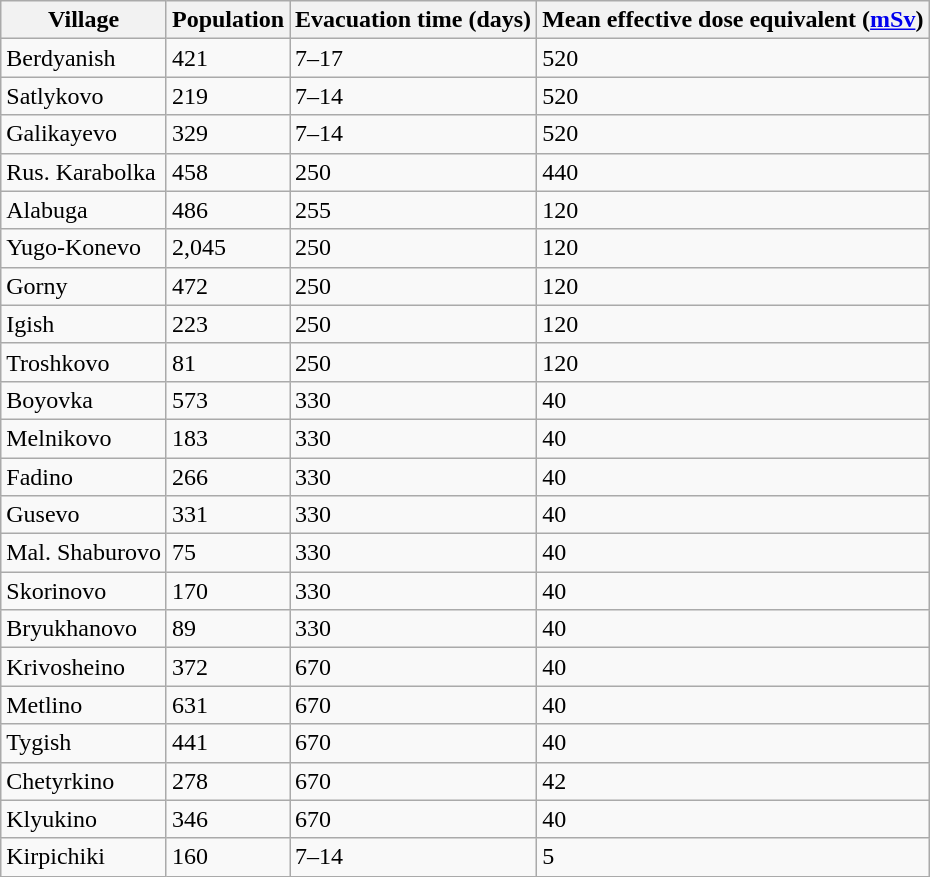<table class="wikitable sortable">
<tr>
<th>Village</th>
<th>Population</th>
<th>Evacuation time (days)</th>
<th>Mean effective dose equivalent (<a href='#'>mSv</a>)</th>
</tr>
<tr>
<td>Berdyanish</td>
<td>421</td>
<td>7–17</td>
<td>520</td>
</tr>
<tr>
<td>Satlykovo</td>
<td>219</td>
<td>7–14</td>
<td>520</td>
</tr>
<tr>
<td>Galikayevo</td>
<td>329</td>
<td>7–14</td>
<td>520</td>
</tr>
<tr>
<td>Rus. Karabolka</td>
<td>458</td>
<td>250</td>
<td>440</td>
</tr>
<tr>
<td>Alabuga</td>
<td>486</td>
<td>255</td>
<td>120</td>
</tr>
<tr>
<td>Yugo-Konevo</td>
<td>2,045</td>
<td>250</td>
<td>120</td>
</tr>
<tr>
<td>Gorny</td>
<td>472</td>
<td>250</td>
<td>120</td>
</tr>
<tr>
<td>Igish</td>
<td>223</td>
<td>250</td>
<td>120</td>
</tr>
<tr>
<td>Troshkovo</td>
<td>81</td>
<td>250</td>
<td>120</td>
</tr>
<tr>
<td>Boyovka</td>
<td>573</td>
<td>330</td>
<td>40</td>
</tr>
<tr>
<td>Melnikovo</td>
<td>183</td>
<td>330</td>
<td>40</td>
</tr>
<tr>
<td>Fadino</td>
<td>266</td>
<td>330</td>
<td>40</td>
</tr>
<tr>
<td>Gusevo</td>
<td>331</td>
<td>330</td>
<td>40</td>
</tr>
<tr>
<td>Mal. Shaburovo</td>
<td>75</td>
<td>330</td>
<td>40</td>
</tr>
<tr>
<td>Skorinovo</td>
<td>170</td>
<td>330</td>
<td>40</td>
</tr>
<tr>
<td>Bryukhanovo</td>
<td>89</td>
<td>330</td>
<td>40</td>
</tr>
<tr>
<td>Krivosheino</td>
<td>372</td>
<td>670</td>
<td>40</td>
</tr>
<tr>
<td>Metlino</td>
<td>631</td>
<td>670</td>
<td>40</td>
</tr>
<tr>
<td>Tygish</td>
<td>441</td>
<td>670</td>
<td>40</td>
</tr>
<tr>
<td>Chetyrkino</td>
<td>278</td>
<td>670</td>
<td>42</td>
</tr>
<tr>
<td>Klyukino</td>
<td>346</td>
<td>670</td>
<td>40</td>
</tr>
<tr>
<td>Kirpichiki</td>
<td>160</td>
<td>7–14</td>
<td>5</td>
</tr>
</table>
